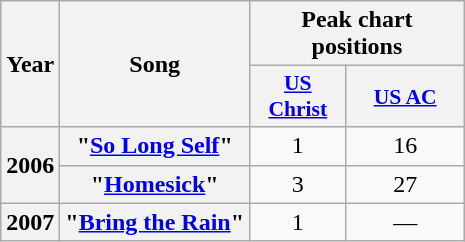<table class="wikitable plainrowheaders" style="text-align:center;">
<tr>
<th scope="col" rowspan="2">Year</th>
<th scope="col" rowspan="2">Song</th>
<th scope="col" colspan="2">Peak chart positions</th>
</tr>
<tr>
<th style="width:4em; font-size:90%"><a href='#'>US Christ</a><br></th>
<th style="width:5em; font-size:90%"><a href='#'>US AC</a><br></th>
</tr>
<tr>
<th scope="row" rowspan="2">2006</th>
<th scope="row">"<a href='#'>So Long Self</a>"</th>
<td>1</td>
<td>16</td>
</tr>
<tr>
<th scope="row">"<a href='#'>Homesick</a>"</th>
<td>3</td>
<td>27</td>
</tr>
<tr>
<th scope="row">2007</th>
<th scope="row">"<a href='#'>Bring the Rain</a>"</th>
<td>1</td>
<td>—</td>
</tr>
</table>
